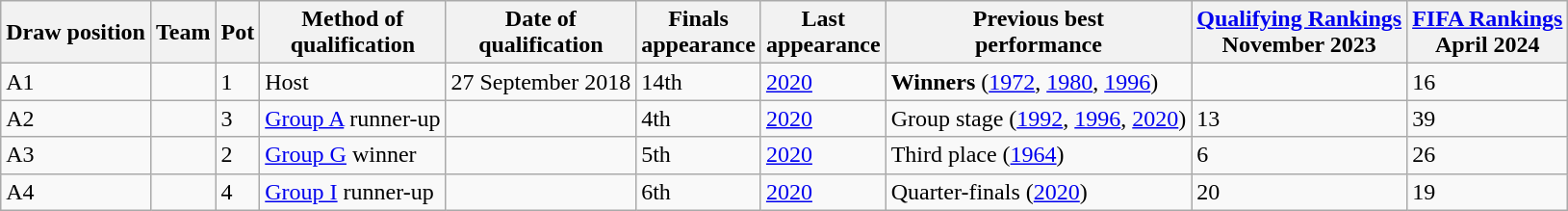<table class="wikitable sortable">
<tr>
<th>Draw position</th>
<th>Team</th>
<th>Pot</th>
<th>Method of<br>qualification</th>
<th>Date of<br>qualification</th>
<th data-sort-type="number">Finals<br>appearance</th>
<th>Last<br>appearance</th>
<th>Previous best<br>performance</th>
<th><a href='#'>Qualifying Rankings</a><br>November 2023</th>
<th><a href='#'>FIFA Rankings</a><br>April 2024</th>
</tr>
<tr>
<td>A1</td>
<td style=white-space:nowrap></td>
<td>1</td>
<td>Host</td>
<td>27 September 2018</td>
<td>14th</td>
<td><a href='#'>2020</a></td>
<td data-sort-value="1"><strong>Winners</strong> (<a href='#'>1972</a>, <a href='#'>1980</a>, <a href='#'>1996</a>)</td>
<td></td>
<td>16</td>
</tr>
<tr>
<td>A2</td>
<td style=white-space:nowrap></td>
<td>3</td>
<td><a href='#'>Group A</a> runner-up</td>
<td></td>
<td>4th</td>
<td><a href='#'>2020</a></td>
<td data-sort-value="16">Group stage (<a href='#'>1992</a>, <a href='#'>1996</a>, <a href='#'>2020</a>)</td>
<td>13</td>
<td>39</td>
</tr>
<tr>
<td>A3</td>
<td style=white-space:nowrap></td>
<td>2</td>
<td><a href='#'>Group G</a> winner</td>
<td></td>
<td>5th</td>
<td><a href='#'>2020</a></td>
<td data-sort-value="3">Third place (<a href='#'>1964</a>)</td>
<td>6</td>
<td>26</td>
</tr>
<tr>
<td>A4</td>
<td style=white-space:nowrap></td>
<td>4</td>
<td><a href='#'>Group I</a> runner-up</td>
<td></td>
<td>6th</td>
<td><a href='#'>2020</a></td>
<td data-sort-value="5">Quarter-finals (<a href='#'>2020</a>)</td>
<td>20</td>
<td>19</td>
</tr>
</table>
